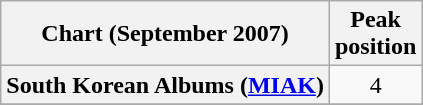<table class="wikitable plainrowheaders" style="text-align:center;">
<tr>
<th>Chart (September 2007)</th>
<th>Peak<br>position</th>
</tr>
<tr>
<th scope="row">South Korean Albums (<a href='#'>MIAK</a>)</th>
<td>4</td>
</tr>
<tr>
</tr>
</table>
